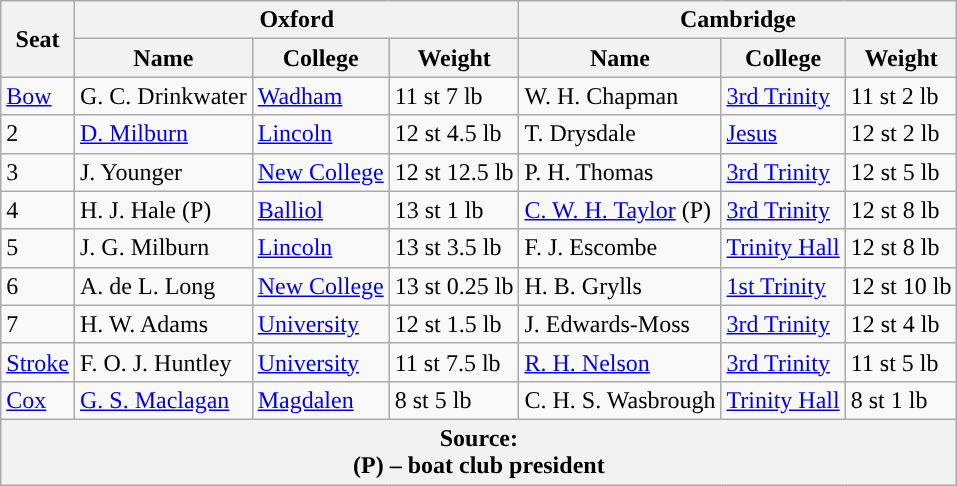<table class="wikitable">
<tr>
<th rowspan="2" scope="col">Seat</th>
<th colspan="3" scope="col">Oxford <br> </th>
<th colspan="3" scope="col">Cambridge <br> </th>
</tr>
<tr>
<th>Name</th>
<th>College</th>
<th>Weight</th>
<th>Name</th>
<th>College</th>
<th>Weight</th>
</tr>
<tr>
<td><a href='#'>Bow</a></td>
<td>G. C. Drinkwater</td>
<td><a href='#'>Wadham</a></td>
<td>11 st 7 lb</td>
<td>W. H. Chapman</td>
<td><a href='#'>3rd Trinity</a></td>
<td>11 st 2 lb</td>
</tr>
<tr>
<td>2</td>
<td><a href='#'>D. Milburn</a></td>
<td><a href='#'>Lincoln</a></td>
<td>12 st 4.5 lb</td>
<td>T. Drysdale</td>
<td><a href='#'>Jesus</a></td>
<td>12 st 2 lb</td>
</tr>
<tr>
<td>3</td>
<td>J. Younger</td>
<td><a href='#'>New College</a></td>
<td>12 st 12.5 lb</td>
<td>P. H. Thomas</td>
<td><a href='#'>3rd Trinity</a></td>
<td>12 st 5 lb</td>
</tr>
<tr>
<td>4</td>
<td>H. J. Hale (P)</td>
<td><a href='#'>Balliol</a></td>
<td>13 st 1 lb</td>
<td><a href='#'>C. W. H. Taylor</a> (P)</td>
<td><a href='#'>3rd Trinity</a></td>
<td>12 st 8 lb</td>
</tr>
<tr>
<td>5</td>
<td>J. G. Milburn</td>
<td><a href='#'>Lincoln</a></td>
<td>13 st 3.5 lb</td>
<td>F. J. Escombe</td>
<td><a href='#'>Trinity Hall</a></td>
<td>12 st 8 lb</td>
</tr>
<tr>
<td>6</td>
<td>A. de L. Long</td>
<td><a href='#'>New College</a></td>
<td>13 st 0.25 lb</td>
<td>H. B. Grylls</td>
<td><a href='#'>1st Trinity</a></td>
<td>12 st 10 lb</td>
</tr>
<tr>
<td>7</td>
<td>H. W. Adams</td>
<td><a href='#'>University</a></td>
<td>12 st 1.5 lb</td>
<td>J. Edwards-Moss</td>
<td><a href='#'>3rd Trinity</a></td>
<td>12 st 4 lb</td>
</tr>
<tr>
<td><a href='#'>Stroke</a></td>
<td>F. O. J. Huntley</td>
<td><a href='#'>University</a></td>
<td>11 st 7.5 lb</td>
<td><a href='#'>R. H. Nelson</a></td>
<td><a href='#'>3rd Trinity</a></td>
<td>11 st 5 lb</td>
</tr>
<tr>
<td><a href='#'>Cox</a></td>
<td><a href='#'>G. S. Maclagan</a></td>
<td><a href='#'>Magdalen</a></td>
<td>8 st 5 lb</td>
<td>C. H. S. Wasbrough</td>
<td><a href='#'>Trinity Hall</a></td>
<td>8 st 1 lb</td>
</tr>
<tr>
<th colspan="7">Source:<br>(P) – boat club president</th>
</tr>
</table>
